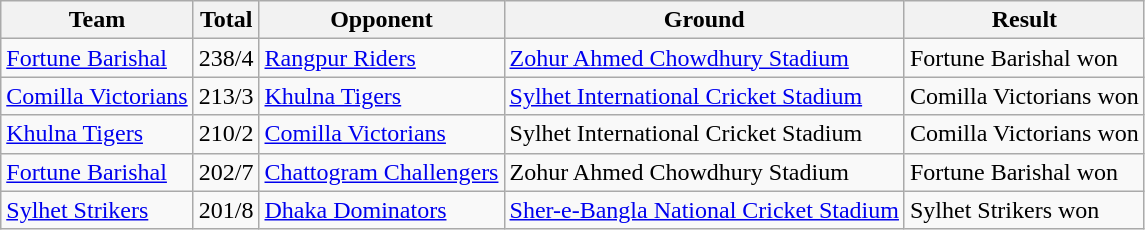<table class="wikitable">
<tr>
<th>Team</th>
<th>Total</th>
<th>Opponent</th>
<th>Ground</th>
<th>Result</th>
</tr>
<tr>
<td><a href='#'>Fortune Barishal</a></td>
<td>238/4</td>
<td><a href='#'>Rangpur Riders</a></td>
<td><a href='#'>Zohur Ahmed Chowdhury Stadium</a></td>
<td>Fortune Barishal won</td>
</tr>
<tr>
<td><a href='#'>Comilla Victorians</a></td>
<td>213/3</td>
<td><a href='#'>Khulna Tigers</a></td>
<td><a href='#'>Sylhet International Cricket Stadium</a></td>
<td>Comilla Victorians won</td>
</tr>
<tr>
<td><a href='#'>Khulna Tigers</a></td>
<td>210/2</td>
<td><a href='#'>Comilla Victorians</a></td>
<td>Sylhet International Cricket Stadium</td>
<td>Comilla Victorians won</td>
</tr>
<tr>
<td><a href='#'>Fortune Barishal</a></td>
<td>202/7</td>
<td><a href='#'>Chattogram Challengers</a></td>
<td>Zohur Ahmed Chowdhury Stadium</td>
<td>Fortune Barishal won</td>
</tr>
<tr>
<td><a href='#'>Sylhet Strikers</a></td>
<td>201/8</td>
<td><a href='#'>Dhaka Dominators</a></td>
<td><a href='#'>Sher-e-Bangla National Cricket Stadium</a></td>
<td>Sylhet Strikers won</td>
</tr>
</table>
